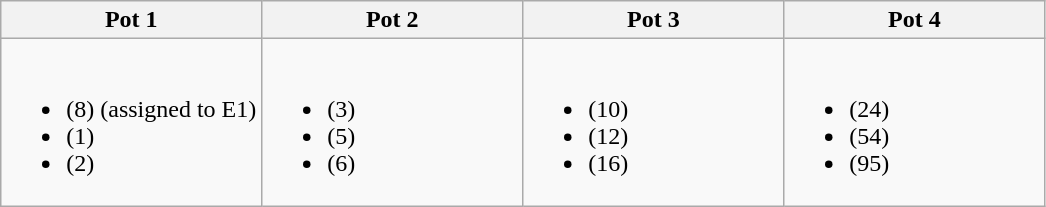<table class="wikitable">
<tr>
<th width=25%>Pot 1</th>
<th width=25%>Pot 2</th>
<th width=25%>Pot 3</th>
<th width=25%>Pot 4</th>
</tr>
<tr style="vertical-align: top;">
<td><br><ul><li> (8) (assigned to E1)</li><li> (1)</li><li> (2)</li></ul></td>
<td><br><ul><li> (3)</li><li> (5)</li><li> (6)</li></ul></td>
<td><br><ul><li> (10)</li><li> (12)</li><li> (16)</li></ul></td>
<td><br><ul><li> (24)</li><li> (54)</li><li> (95)</li></ul></td>
</tr>
</table>
